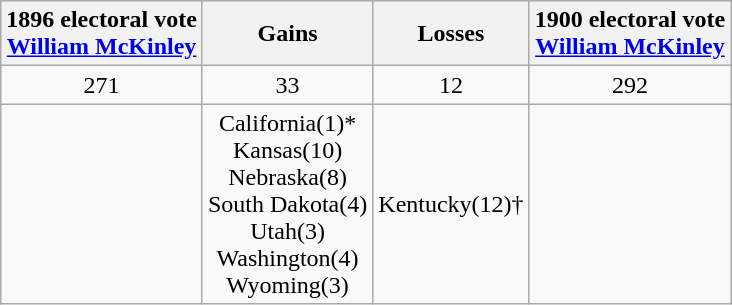<table class="wikitable" style="text-align:center">
<tr>
<th>1896 electoral vote<br><a href='#'>William McKinley</a></th>
<th>Gains</th>
<th>Losses</th>
<th>1900 electoral vote<br><a href='#'>William McKinley</a></th>
</tr>
<tr>
<td>271</td>
<td> 33</td>
<td> 12</td>
<td>292</td>
</tr>
<tr>
<td></td>
<td>California(1)*<br>Kansas(10)<br>Nebraska(8)<br>South Dakota(4)<br>Utah(3)<br>Washington(4)<br>Wyoming(3)</td>
<td>Kentucky(12)†</td>
<td></td>
</tr>
</table>
